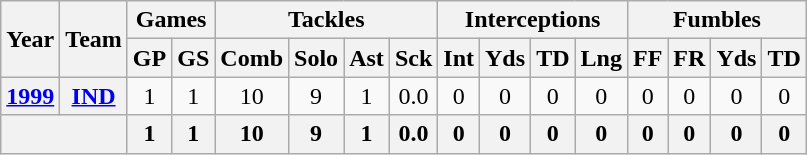<table class="wikitable" style="text-align:center">
<tr>
<th rowspan="2">Year</th>
<th rowspan="2">Team</th>
<th colspan="2">Games</th>
<th colspan="4">Tackles</th>
<th colspan="4">Interceptions</th>
<th colspan="4">Fumbles</th>
</tr>
<tr>
<th>GP</th>
<th>GS</th>
<th>Comb</th>
<th>Solo</th>
<th>Ast</th>
<th>Sck</th>
<th>Int</th>
<th>Yds</th>
<th>TD</th>
<th>Lng</th>
<th>FF</th>
<th>FR</th>
<th>Yds</th>
<th>TD</th>
</tr>
<tr>
<th><a href='#'>1999</a></th>
<th><a href='#'>IND</a></th>
<td>1</td>
<td>1</td>
<td>10</td>
<td>9</td>
<td>1</td>
<td>0.0</td>
<td>0</td>
<td>0</td>
<td>0</td>
<td>0</td>
<td>0</td>
<td>0</td>
<td>0</td>
<td>0</td>
</tr>
<tr>
<th colspan="2"></th>
<th>1</th>
<th>1</th>
<th>10</th>
<th>9</th>
<th>1</th>
<th>0.0</th>
<th>0</th>
<th>0</th>
<th>0</th>
<th>0</th>
<th>0</th>
<th>0</th>
<th>0</th>
<th>0</th>
</tr>
</table>
